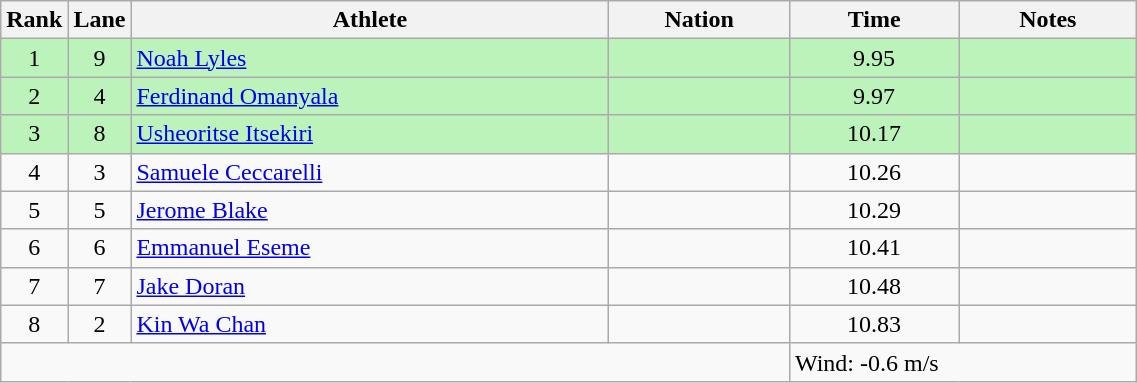<table class="wikitable sortable" style="text-align:center;width: 60%;">
<tr>
<th scope="col" style="width: 10px;">Rank</th>
<th scope="col" style="width: 10px;">Lane</th>
<th scope="col">Athlete</th>
<th scope="col">Nation</th>
<th scope="col">Time</th>
<th scope="col">Notes</th>
</tr>
<tr bgcolor=bbf3bb>
<td>1</td>
<td>9</td>
<td align=left><a href='#'>Noah Lyles</a></td>
<td align=left></td>
<td>9.95</td>
<td></td>
</tr>
<tr bgcolor=bbf3bb>
<td>2</td>
<td>4</td>
<td align=left><a href='#'>Ferdinand Omanyala</a></td>
<td align=left></td>
<td>9.97</td>
<td></td>
</tr>
<tr bgcolor=bbf3bb>
<td>3</td>
<td>8</td>
<td align=left><a href='#'>Usheoritse Itsekiri</a></td>
<td align=left></td>
<td>10.17</td>
<td></td>
</tr>
<tr>
<td>4</td>
<td>3</td>
<td align=left><a href='#'>Samuele Ceccarelli</a></td>
<td align=left></td>
<td>10.26</td>
<td></td>
</tr>
<tr>
<td>5</td>
<td>5</td>
<td align=left><a href='#'>Jerome Blake</a></td>
<td align=left></td>
<td>10.29</td>
<td></td>
</tr>
<tr>
<td>6</td>
<td>6</td>
<td align=left><a href='#'>Emmanuel Eseme</a></td>
<td align=left></td>
<td>10.41</td>
<td></td>
</tr>
<tr>
<td>7</td>
<td>7</td>
<td align=left><a href='#'>Jake Doran</a></td>
<td align=left></td>
<td>10.48</td>
<td></td>
</tr>
<tr>
<td>8</td>
<td>2</td>
<td align=left><a href='#'>Kin Wa Chan</a></td>
<td align=left></td>
<td>10.83</td>
<td></td>
</tr>
<tr class="sortbottom">
<td colspan="4"></td>
<td colspan="2" style="text-align:left;">Wind: -0.6 m/s</td>
</tr>
</table>
